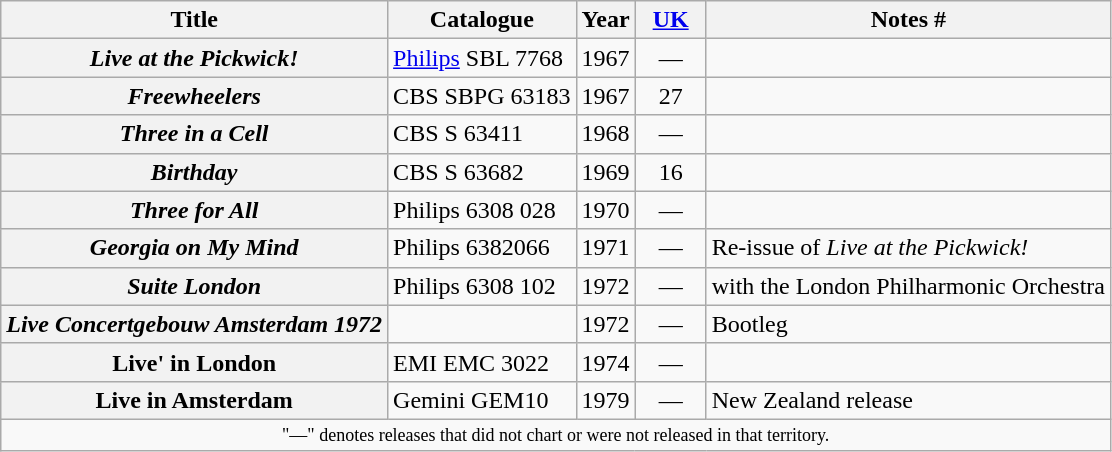<table class="wikitable plainrowheaders">
<tr>
<th scope="col" class="unsortable">Title</th>
<th scope="col">Catalogue</th>
<th scope="col">Year</th>
<th scope="col" width="40"><a href='#'>UK</a><br></th>
<th scope="col" class="unsortable">Notes #</th>
</tr>
<tr>
<th scope="row"><em>Live at the Pickwick!</em></th>
<td><a href='#'>Philips</a> SBL 7768</td>
<td>1967</td>
<td align=center>—</td>
<td></td>
</tr>
<tr>
<th scope="row"><em>Freewheelers</em></th>
<td>CBS SBPG 63183</td>
<td>1967</td>
<td align=center>27</td>
<td></td>
</tr>
<tr>
<th scope="row"><em>Three in a Cell</em></th>
<td>CBS S 63411</td>
<td>1968</td>
<td align=center>—</td>
<td></td>
</tr>
<tr>
<th scope="row"><em>Birthday</em></th>
<td>CBS  S 63682</td>
<td>1969</td>
<td align=center>16</td>
<td></td>
</tr>
<tr>
<th scope="row"><em>Three for All</em></th>
<td>Philips 6308 028</td>
<td>1970</td>
<td align=center>—</td>
<td></td>
</tr>
<tr>
<th scope="row"><em>Georgia on My Mind</em></th>
<td>Philips 6382066</td>
<td>1971</td>
<td align=center>—</td>
<td>Re-issue of <em>Live at the Pickwick!</em></td>
</tr>
<tr>
<th scope="row"><em>Suite London</em></th>
<td>Philips 6308 102</td>
<td>1972</td>
<td align=center>—</td>
<td>with the London Philharmonic Orchestra</td>
</tr>
<tr>
<th scope="row"><em>Live Concertgebouw Amsterdam 1972</em></th>
<td></td>
<td>1972</td>
<td align=center>—</td>
<td>Bootleg</td>
</tr>
<tr>
<th scope="row"><strong>Live' in London<em></th>
<td>EMI EMC 3022</td>
<td>1974</td>
<td align=center>—</td>
<td></td>
</tr>
<tr>
<th scope="row"></em>Live in Amsterdam<em></th>
<td>Gemini GEM10</td>
<td>1979</td>
<td align=center>—</td>
<td>New Zealand release</td>
</tr>
<tr>
<td colspan="7" style="text-align:center; font-size:9pt;">"—" denotes releases that did not chart or were not released in that territory.</td>
</tr>
</table>
